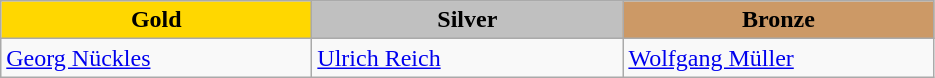<table class="wikitable" style="text-align:left">
<tr align="center">
<td width=200 bgcolor=gold><strong>Gold</strong></td>
<td width=200 bgcolor=silver><strong>Silver</strong></td>
<td width=200 bgcolor=CC9966><strong>Bronze</strong></td>
</tr>
<tr>
<td><a href='#'>Georg Nückles</a><br><em></em></td>
<td><a href='#'>Ulrich Reich</a><br><em></em></td>
<td><a href='#'>Wolfgang Müller</a><br><em></em></td>
</tr>
</table>
